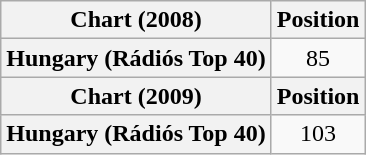<table class="wikitable plainrowheaders" style="text-align:center">
<tr>
<th scope="col">Chart (2008)</th>
<th scope="col">Position</th>
</tr>
<tr>
<th scope="row">Hungary (Rádiós Top 40)</th>
<td>85</td>
</tr>
<tr>
<th scope="col">Chart (2009)</th>
<th scope="col">Position</th>
</tr>
<tr>
<th scope="row">Hungary (Rádiós Top 40)</th>
<td>103</td>
</tr>
</table>
